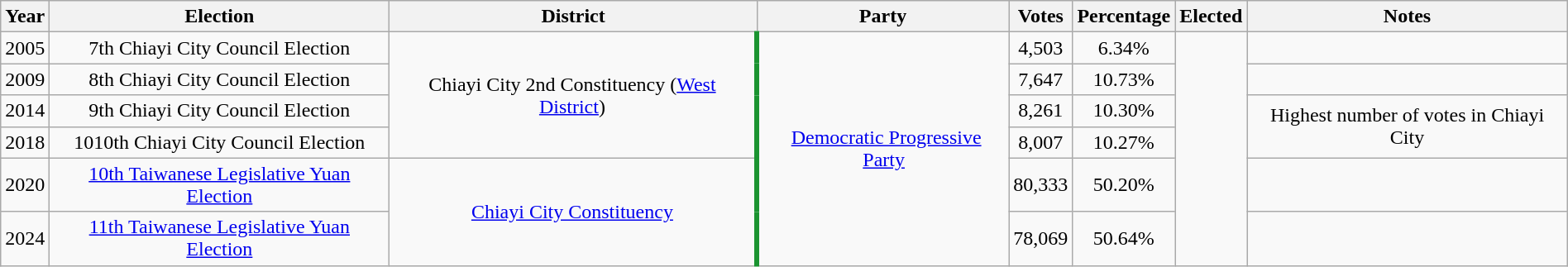<table class="wikitable" style="text-align: center; margin: 1em auto;">
<tr>
<th>Year</th>
<th>Election</th>
<th>District</th>
<th>Party</th>
<th>Votes</th>
<th>Percentage</th>
<th>Elected</th>
<th>Notes</th>
</tr>
<tr>
<td>2005</td>
<td>7th Chiayi City Council Election</td>
<td rowspan="4">Chiayi City 2nd Constituency (<a href='#'>West District</a>)</td>
<td rowspan="6" style="border-left:4px solid #1B9431;"> <a href='#'>Democratic Progressive Party</a></td>
<td>4,503</td>
<td>6.34%</td>
<td rowspan="6"></td>
<td></td>
</tr>
<tr>
<td>2009</td>
<td>8th Chiayi City Council Election</td>
<td>7,647</td>
<td>10.73%</td>
<td></td>
</tr>
<tr>
<td>2014</td>
<td>9th Chiayi City Council Election</td>
<td>8,261</td>
<td>10.30%</td>
<td rowspan="2">Highest number of votes in Chiayi City</td>
</tr>
<tr>
<td>2018</td>
<td>1010th Chiayi City Council Election</td>
<td>8,007</td>
<td>10.27%</td>
</tr>
<tr>
<td>2020</td>
<td><a href='#'>10th Taiwanese Legislative Yuan Election</a></td>
<td rowspan="2"><a href='#'>Chiayi City Constituency</a></td>
<td>80,333</td>
<td>50.20%</td>
<td></td>
</tr>
<tr>
<td>2024</td>
<td><a href='#'>11th Taiwanese Legislative Yuan Election</a></td>
<td>78,069</td>
<td>50.64%</td>
<td></td>
</tr>
</table>
